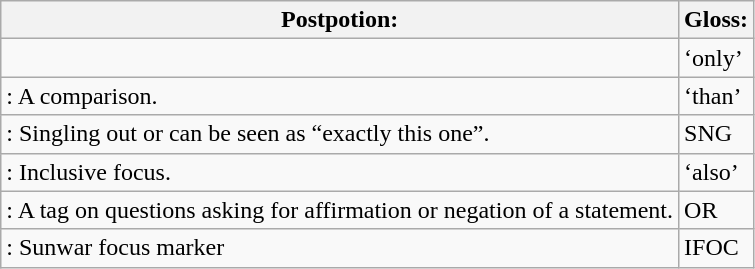<table class="wikitable">
<tr>
<th>Postpotion:</th>
<th>Gloss:</th>
</tr>
<tr>
<td><lā></td>
<td>‘only’</td>
</tr>
<tr>
<td>: A comparison.</td>
<td>‘than’</td>
</tr>
<tr>
<td><cai>: Singling out or can be seen as “exactly this one”.</td>
<td>SNG</td>
</tr>
<tr>
<td><yo>: Inclusive focus.</td>
<td>‘also’</td>
</tr>
<tr>
<td><kõ>: A tag on questions asking for affirmation or negation of a statement.</td>
<td>OR</td>
</tr>
<tr>
<td><da ~ ta>: Sunwar focus marker</td>
<td>IFOC</td>
</tr>
</table>
